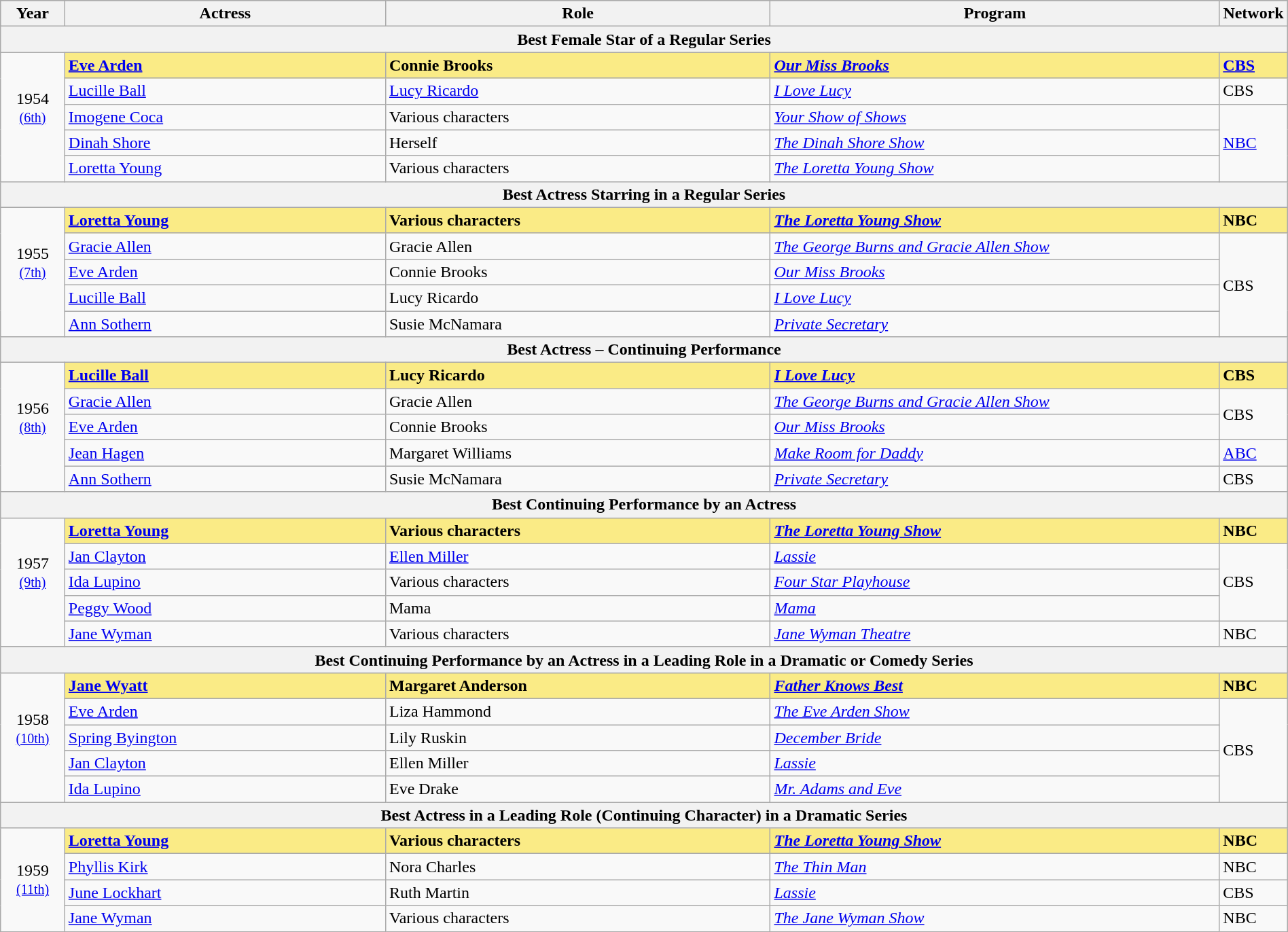<table class="wikitable" style="width:100%; text-align: left;">
<tr style="background:#bebebe;">
<th style="width:5%;">Year</th>
<th style="width:25%;">Actress</th>
<th style="width:30%;">Role</th>
<th style="width:35%;">Program</th>
<th style="width:5%;">Network</th>
</tr>
<tr>
<th colspan=5>Best Female Star of a Regular Series</th>
</tr>
<tr>
<td rowspan="5" style="text-align:center">1954<br><small><a href='#'>(6th)</a></small><br><br></td>
<td style="background:#FAEB86"><strong><a href='#'>Eve Arden</a></strong></td>
<td style="background:#FAEB86"><strong>Connie Brooks</strong></td>
<td style="background:#FAEB86"><strong><em><a href='#'>Our Miss Brooks</a></em></strong></td>
<td style="background:#FAEB86"><strong><a href='#'>CBS</a></strong></td>
</tr>
<tr>
<td><a href='#'>Lucille Ball</a></td>
<td><a href='#'>Lucy Ricardo</a></td>
<td><em><a href='#'>I Love Lucy</a></em></td>
<td>CBS</td>
</tr>
<tr>
<td><a href='#'>Imogene Coca</a></td>
<td>Various characters</td>
<td><em><a href='#'>Your Show of Shows</a></em></td>
<td rowspan="3"><a href='#'>NBC</a></td>
</tr>
<tr>
<td><a href='#'>Dinah Shore</a></td>
<td>Herself</td>
<td><em><a href='#'>The Dinah Shore Show</a></em></td>
</tr>
<tr>
<td><a href='#'>Loretta Young</a></td>
<td>Various characters</td>
<td><em><a href='#'>The Loretta Young Show</a></em></td>
</tr>
<tr>
<th colspan=5>Best Actress Starring in a Regular Series</th>
</tr>
<tr>
<td rowspan="5" style="text-align:center">1955<br><small><a href='#'>(7th)</a></small><br><br></td>
<td style="background:#FAEB86"><strong><a href='#'>Loretta Young</a></strong></td>
<td style="background:#FAEB86"><strong>Various characters</strong></td>
<td style="background:#FAEB86"><strong><em><a href='#'>The Loretta Young Show</a></em></strong></td>
<td style="background:#FAEB86"><strong>NBC</strong></td>
</tr>
<tr>
<td><a href='#'>Gracie Allen</a></td>
<td>Gracie Allen</td>
<td><em><a href='#'>The George Burns and Gracie Allen Show</a></em></td>
<td rowspan="4">CBS</td>
</tr>
<tr>
<td><a href='#'>Eve Arden</a></td>
<td>Connie Brooks</td>
<td><em><a href='#'>Our Miss Brooks</a></em></td>
</tr>
<tr>
<td><a href='#'>Lucille Ball</a></td>
<td>Lucy Ricardo</td>
<td><em><a href='#'>I Love Lucy</a></em></td>
</tr>
<tr>
<td><a href='#'>Ann Sothern</a></td>
<td>Susie McNamara</td>
<td><em><a href='#'>Private Secretary</a></em></td>
</tr>
<tr>
<th colspan=5>Best Actress – Continuing Performance</th>
</tr>
<tr>
<td rowspan="5" style="text-align:center">1956<br><small><a href='#'>(8th)</a></small><br><br></td>
<td style="background:#FAEB86"><strong><a href='#'>Lucille Ball</a></strong></td>
<td style="background:#FAEB86"><strong>Lucy Ricardo</strong></td>
<td style="background:#FAEB86"><strong><em><a href='#'>I Love Lucy</a></em></strong></td>
<td style="background:#FAEB86"><strong>CBS</strong></td>
</tr>
<tr>
<td><a href='#'>Gracie Allen</a></td>
<td>Gracie Allen</td>
<td><em><a href='#'>The George Burns and Gracie Allen Show</a></em></td>
<td rowspan="2">CBS</td>
</tr>
<tr>
<td><a href='#'>Eve Arden</a></td>
<td>Connie Brooks</td>
<td><em><a href='#'>Our Miss Brooks</a></em></td>
</tr>
<tr>
<td><a href='#'>Jean Hagen</a></td>
<td>Margaret Williams</td>
<td><em><a href='#'>Make Room for Daddy</a></em></td>
<td><a href='#'>ABC</a></td>
</tr>
<tr>
<td><a href='#'>Ann Sothern</a></td>
<td>Susie McNamara</td>
<td><a href='#'><em>Private Secretary</em></a></td>
<td>CBS</td>
</tr>
<tr>
<th colspan=5>Best Continuing Performance by an Actress</th>
</tr>
<tr>
<td rowspan="5" style="text-align:center">1957<br><small><a href='#'>(9th)</a></small><br><br></td>
<td style="background:#FAEB86"><strong><a href='#'>Loretta Young</a></strong></td>
<td style="background:#FAEB86"><strong>Various characters</strong></td>
<td style="background:#FAEB86"><strong><em><a href='#'>The Loretta Young Show</a></em></strong></td>
<td style="background:#FAEB86"><strong>NBC</strong></td>
</tr>
<tr>
<td><a href='#'>Jan Clayton</a></td>
<td><a href='#'>Ellen Miller</a></td>
<td><em><a href='#'>Lassie</a></em></td>
<td rowspan="3">CBS</td>
</tr>
<tr>
<td><a href='#'>Ida Lupino</a></td>
<td>Various characters</td>
<td><em><a href='#'>Four Star Playhouse</a></em></td>
</tr>
<tr>
<td><a href='#'>Peggy Wood</a></td>
<td>Mama</td>
<td><em><a href='#'>Mama</a></em></td>
</tr>
<tr>
<td><a href='#'>Jane Wyman</a></td>
<td>Various characters</td>
<td><em><a href='#'>Jane Wyman Theatre</a></em></td>
<td>NBC</td>
</tr>
<tr>
<th colspan=5>Best Continuing Performance by an Actress in a Leading Role in a Dramatic or Comedy Series</th>
</tr>
<tr>
<td rowspan="5" style="text-align:center">1958<br><small><a href='#'>(10th)</a></small><br><br></td>
<td style="background:#FAEB86"><strong><a href='#'>Jane Wyatt</a></strong></td>
<td style="background:#FAEB86"><strong>Margaret Anderson</strong></td>
<td style="background:#FAEB86"><strong><em><a href='#'>Father Knows Best</a></em></strong></td>
<td style="background:#FAEB86"><strong>NBC</strong></td>
</tr>
<tr>
<td><a href='#'>Eve Arden</a></td>
<td>Liza Hammond</td>
<td><em><a href='#'>The Eve Arden Show</a></em></td>
<td rowspan="4">CBS</td>
</tr>
<tr>
<td><a href='#'>Spring Byington</a></td>
<td>Lily Ruskin</td>
<td><em><a href='#'>December Bride</a></em></td>
</tr>
<tr>
<td><a href='#'>Jan Clayton</a></td>
<td>Ellen Miller</td>
<td><a href='#'><em>Lassie</em></a></td>
</tr>
<tr>
<td><a href='#'>Ida Lupino</a></td>
<td>Eve Drake</td>
<td><em><a href='#'>Mr. Adams and Eve</a></em></td>
</tr>
<tr>
<th colspan=5>Best Actress in a Leading Role (Continuing Character) in a Dramatic Series</th>
</tr>
<tr>
<td rowspan="4" style="text-align:center">1959<br><small><a href='#'>(11th)</a></small><br></td>
<td style="background:#FAEB86"><strong><a href='#'>Loretta Young</a></strong></td>
<td style="background:#FAEB86"><strong>Various characters</strong></td>
<td style="background:#FAEB86"><strong><em><a href='#'>The Loretta Young Show</a></em></strong></td>
<td style="background:#FAEB86"><strong>NBC</strong></td>
</tr>
<tr>
<td><a href='#'>Phyllis Kirk</a></td>
<td>Nora Charles</td>
<td><em><a href='#'>The Thin Man</a></em></td>
<td>NBC</td>
</tr>
<tr>
<td><a href='#'>June Lockhart</a></td>
<td>Ruth Martin</td>
<td><a href='#'><em>Lassie</em></a></td>
<td>CBS</td>
</tr>
<tr>
<td><a href='#'>Jane Wyman</a></td>
<td>Various characters</td>
<td><em><a href='#'>The Jane Wyman Show</a></em></td>
<td>NBC</td>
</tr>
</table>
